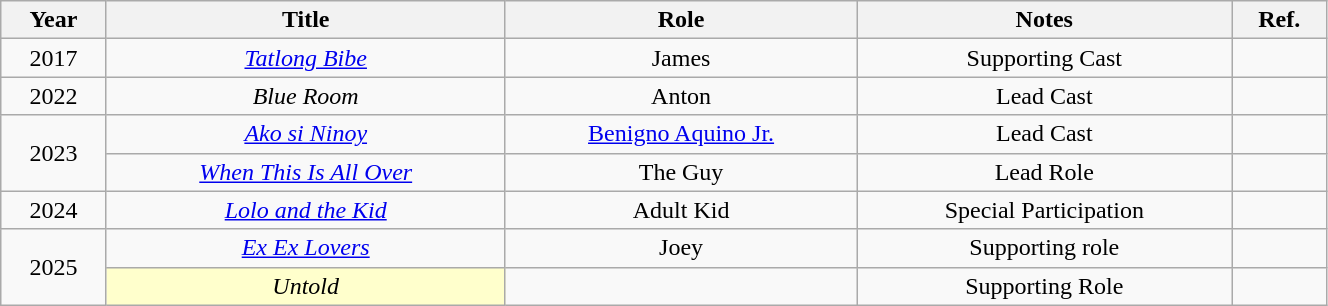<table class="wikitable" style="text-align:center; width:70%">
<tr>
<th>Year</th>
<th>Title</th>
<th>Role</th>
<th>Notes</th>
<th>Ref.</th>
</tr>
<tr>
<td rowspan="1">2017</td>
<td><em><a href='#'>Tatlong Bibe</a></em></td>
<td>James</td>
<td>Supporting Cast</td>
<td></td>
</tr>
<tr>
<td rowspan="1">2022</td>
<td><em>Blue Room</em></td>
<td>Anton</td>
<td>Lead Cast</td>
<td></td>
</tr>
<tr>
<td rowspan="2">2023</td>
<td><em><a href='#'>Ako si Ninoy</a></em></td>
<td><a href='#'>Benigno Aquino Jr.</a></td>
<td>Lead Cast</td>
<td></td>
</tr>
<tr>
<td><em><a href='#'>When This Is All Over</a></em></td>
<td>The Guy</td>
<td>Lead Role</td>
<td></td>
</tr>
<tr>
<td>2024</td>
<td><em><a href='#'>Lolo and the Kid</a></em></td>
<td>Adult Kid</td>
<td>Special Participation</td>
<td></td>
</tr>
<tr>
<td rowspan="2">2025</td>
<td><em><a href='#'>Ex Ex Lovers</a></em></td>
<td>Joey</td>
<td>Supporting role</td>
<td></td>
</tr>
<tr>
<td style="background:#ffc;"><em>Untold</em> </td>
<td></td>
<td>Supporting Role</td>
<td></td>
</tr>
</table>
